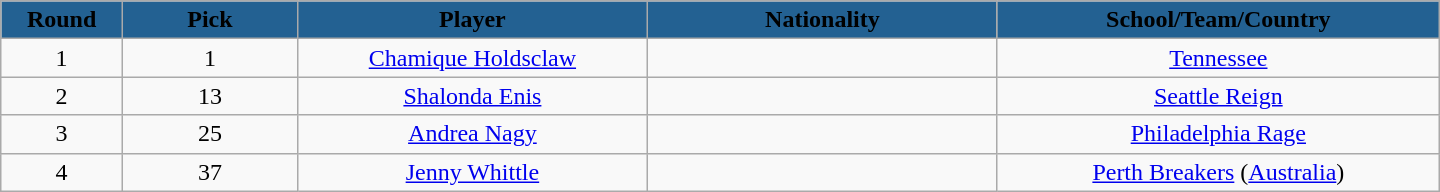<table class="wikitable" style="text-align:center; width:60em">
<tr>
<th style="background: #236192" width="2%"><span>Round</span></th>
<th style="background: #236192" width="5%"><span>Pick</span></th>
<th style="background: #236192" width="10%"><span>Player</span></th>
<th style="background: #236192" width="10%"><span>Nationality</span></th>
<th style="background: #236192" width="10%"><span>School/Team/Country</span></th>
</tr>
<tr>
<td>1</td>
<td>1</td>
<td><a href='#'>Chamique Holdsclaw</a></td>
<td></td>
<td><a href='#'>Tennessee</a></td>
</tr>
<tr>
<td>2</td>
<td>13</td>
<td><a href='#'>Shalonda Enis</a></td>
<td></td>
<td><a href='#'>Seattle Reign</a></td>
</tr>
<tr>
<td>3</td>
<td>25</td>
<td><a href='#'>Andrea Nagy</a></td>
<td></td>
<td><a href='#'>Philadelphia Rage</a></td>
</tr>
<tr>
<td>4</td>
<td>37</td>
<td><a href='#'>Jenny Whittle</a></td>
<td></td>
<td><a href='#'>Perth Breakers</a> (<a href='#'>Australia</a>)</td>
</tr>
</table>
